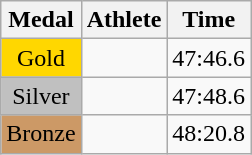<table class="wikitable">
<tr>
<th>Medal</th>
<th>Athlete</th>
<th>Time</th>
</tr>
<tr>
<td style="text-align:center;background-color:gold;">Gold</td>
<td></td>
<td>47:46.6</td>
</tr>
<tr>
<td style="text-align:center;background-color:silver;">Silver</td>
<td></td>
<td>47:48.6</td>
</tr>
<tr>
<td style="text-align:center;background-color:#CC9966;">Bronze</td>
<td></td>
<td>48:20.8</td>
</tr>
</table>
